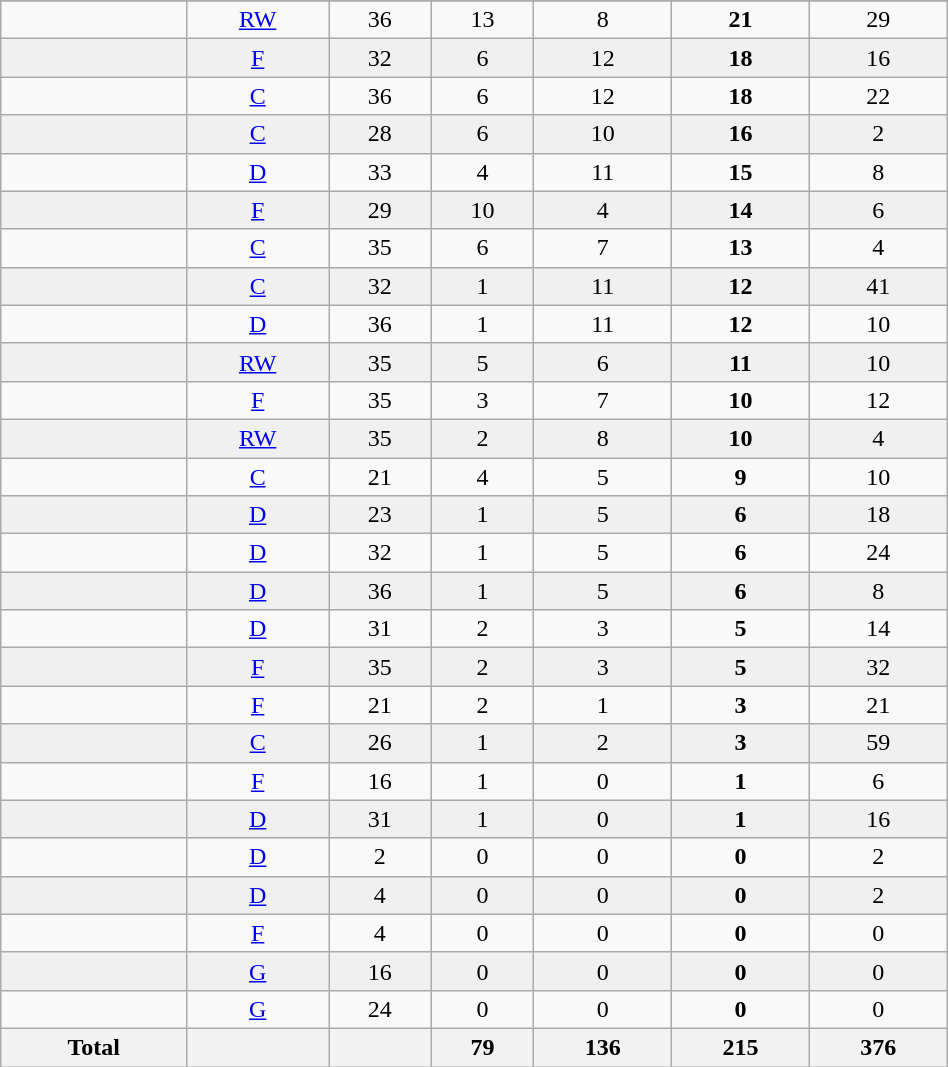<table class="wikitable sortable" width ="50%">
<tr align="center">
</tr>
<tr align="center" bgcolor="">
<td></td>
<td><a href='#'>RW</a></td>
<td>36</td>
<td>13</td>
<td>8</td>
<td><strong>21</strong></td>
<td>29</td>
</tr>
<tr align="center" bgcolor="f0f0f0">
<td></td>
<td><a href='#'>F</a></td>
<td>32</td>
<td>6</td>
<td>12</td>
<td><strong>18</strong></td>
<td>16</td>
</tr>
<tr align="center" bgcolor="">
<td></td>
<td><a href='#'>C</a></td>
<td>36</td>
<td>6</td>
<td>12</td>
<td><strong>18</strong></td>
<td>22</td>
</tr>
<tr align="center" bgcolor="f0f0f0">
<td></td>
<td><a href='#'>C</a></td>
<td>28</td>
<td>6</td>
<td>10</td>
<td><strong>16</strong></td>
<td>2</td>
</tr>
<tr align="center" bgcolor="">
<td></td>
<td><a href='#'>D</a></td>
<td>33</td>
<td>4</td>
<td>11</td>
<td><strong>15</strong></td>
<td>8</td>
</tr>
<tr align="center" bgcolor="f0f0f0">
<td></td>
<td><a href='#'>F</a></td>
<td>29</td>
<td>10</td>
<td>4</td>
<td><strong>14</strong></td>
<td>6</td>
</tr>
<tr align="center" bgcolor="">
<td></td>
<td><a href='#'>C</a></td>
<td>35</td>
<td>6</td>
<td>7</td>
<td><strong>13</strong></td>
<td>4</td>
</tr>
<tr align="center" bgcolor="f0f0f0">
<td></td>
<td><a href='#'>C</a></td>
<td>32</td>
<td>1</td>
<td>11</td>
<td><strong>12</strong></td>
<td>41</td>
</tr>
<tr align="center" bgcolor="">
<td></td>
<td><a href='#'>D</a></td>
<td>36</td>
<td>1</td>
<td>11</td>
<td><strong>12</strong></td>
<td>10</td>
</tr>
<tr align="center" bgcolor="f0f0f0">
<td></td>
<td><a href='#'>RW</a></td>
<td>35</td>
<td>5</td>
<td>6</td>
<td><strong>11</strong></td>
<td>10</td>
</tr>
<tr align="center" bgcolor="">
<td></td>
<td><a href='#'>F</a></td>
<td>35</td>
<td>3</td>
<td>7</td>
<td><strong>10</strong></td>
<td>12</td>
</tr>
<tr align="center" bgcolor="f0f0f0">
<td></td>
<td><a href='#'>RW</a></td>
<td>35</td>
<td>2</td>
<td>8</td>
<td><strong>10</strong></td>
<td>4</td>
</tr>
<tr align="center" bgcolor="">
<td></td>
<td><a href='#'>C</a></td>
<td>21</td>
<td>4</td>
<td>5</td>
<td><strong>9</strong></td>
<td>10</td>
</tr>
<tr align="center" bgcolor="f0f0f0">
<td></td>
<td><a href='#'>D</a></td>
<td>23</td>
<td>1</td>
<td>5</td>
<td><strong>6</strong></td>
<td>18</td>
</tr>
<tr align="center" bgcolor="">
<td></td>
<td><a href='#'>D</a></td>
<td>32</td>
<td>1</td>
<td>5</td>
<td><strong>6</strong></td>
<td>24</td>
</tr>
<tr align="center" bgcolor="f0f0f0">
<td></td>
<td><a href='#'>D</a></td>
<td>36</td>
<td>1</td>
<td>5</td>
<td><strong>6</strong></td>
<td>8</td>
</tr>
<tr align="center" bgcolor="">
<td></td>
<td><a href='#'>D</a></td>
<td>31</td>
<td>2</td>
<td>3</td>
<td><strong>5</strong></td>
<td>14</td>
</tr>
<tr align="center" bgcolor="f0f0f0">
<td></td>
<td><a href='#'>F</a></td>
<td>35</td>
<td>2</td>
<td>3</td>
<td><strong>5</strong></td>
<td>32</td>
</tr>
<tr align="center" bgcolor="">
<td></td>
<td><a href='#'>F</a></td>
<td>21</td>
<td>2</td>
<td>1</td>
<td><strong>3</strong></td>
<td>21</td>
</tr>
<tr align="center" bgcolor="f0f0f0">
<td></td>
<td><a href='#'>C</a></td>
<td>26</td>
<td>1</td>
<td>2</td>
<td><strong>3</strong></td>
<td>59</td>
</tr>
<tr align="center" bgcolor="">
<td></td>
<td><a href='#'>F</a></td>
<td>16</td>
<td>1</td>
<td>0</td>
<td><strong>1</strong></td>
<td>6</td>
</tr>
<tr align="center" bgcolor="f0f0f0">
<td></td>
<td><a href='#'>D</a></td>
<td>31</td>
<td>1</td>
<td>0</td>
<td><strong>1</strong></td>
<td>16</td>
</tr>
<tr align="center" bgcolor="">
<td></td>
<td><a href='#'>D</a></td>
<td>2</td>
<td>0</td>
<td>0</td>
<td><strong>0</strong></td>
<td>2</td>
</tr>
<tr align="center" bgcolor="f0f0f0">
<td></td>
<td><a href='#'>D</a></td>
<td>4</td>
<td>0</td>
<td>0</td>
<td><strong>0</strong></td>
<td>2</td>
</tr>
<tr align="center" bgcolor="">
<td></td>
<td><a href='#'>F</a></td>
<td>4</td>
<td>0</td>
<td>0</td>
<td><strong>0</strong></td>
<td>0</td>
</tr>
<tr align="center" bgcolor="f0f0f0">
<td></td>
<td><a href='#'>G</a></td>
<td>16</td>
<td>0</td>
<td>0</td>
<td><strong>0</strong></td>
<td>0</td>
</tr>
<tr align="center" bgcolor="">
<td></td>
<td><a href='#'>G</a></td>
<td>24</td>
<td>0</td>
<td>0</td>
<td><strong>0</strong></td>
<td>0</td>
</tr>
<tr>
<th>Total</th>
<th></th>
<th></th>
<th>79</th>
<th>136</th>
<th>215</th>
<th>376</th>
</tr>
</table>
